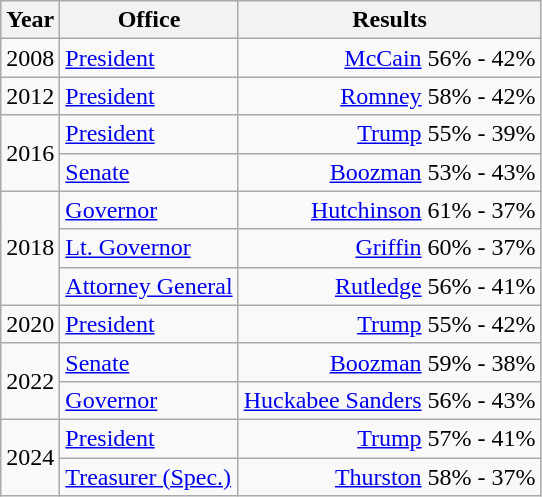<table class=wikitable>
<tr>
<th>Year</th>
<th>Office</th>
<th>Results</th>
</tr>
<tr>
<td>2008</td>
<td><a href='#'>President</a></td>
<td align="right" ><a href='#'>McCain</a> 56% - 42%</td>
</tr>
<tr>
<td>2012</td>
<td><a href='#'>President</a></td>
<td align="right" ><a href='#'>Romney</a> 58% - 42%</td>
</tr>
<tr>
<td rowspan=2>2016</td>
<td><a href='#'>President</a></td>
<td align="right" ><a href='#'>Trump</a> 55% - 39%</td>
</tr>
<tr>
<td><a href='#'>Senate</a></td>
<td align="right" ><a href='#'>Boozman</a> 53% - 43%</td>
</tr>
<tr>
<td rowspan=3>2018</td>
<td><a href='#'>Governor</a></td>
<td align="right" ><a href='#'>Hutchinson</a> 61% - 37%</td>
</tr>
<tr>
<td><a href='#'>Lt. Governor</a></td>
<td align="right" ><a href='#'>Griffin</a> 60% - 37%</td>
</tr>
<tr>
<td><a href='#'>Attorney General</a></td>
<td align="right" ><a href='#'>Rutledge</a> 56% - 41%</td>
</tr>
<tr>
<td>2020</td>
<td><a href='#'>President</a></td>
<td align="right" ><a href='#'>Trump</a> 55% - 42%</td>
</tr>
<tr>
<td rowspan=2>2022</td>
<td><a href='#'>Senate</a></td>
<td align="right" ><a href='#'>Boozman</a> 59% - 38%</td>
</tr>
<tr>
<td><a href='#'>Governor</a></td>
<td align="right" ><a href='#'>Huckabee Sanders</a> 56% - 43%</td>
</tr>
<tr>
<td rowspan=2>2024</td>
<td><a href='#'>President</a></td>
<td align="right" ><a href='#'>Trump</a> 57% - 41%</td>
</tr>
<tr>
<td><a href='#'>Treasurer (Spec.)</a></td>
<td align="right" ><a href='#'>Thurston</a> 58% - 37%</td>
</tr>
</table>
